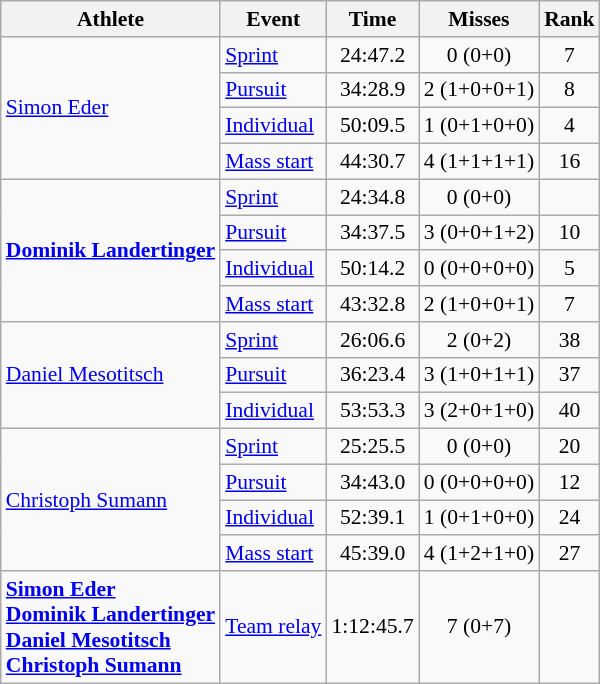<table class="wikitable" style="font-size:90%">
<tr>
<th>Athlete</th>
<th>Event</th>
<th>Time</th>
<th>Misses</th>
<th>Rank</th>
</tr>
<tr align=center>
<td align=left rowspan=4><a href='#'>Simon Eder</a></td>
<td align=left><a href='#'>Sprint</a></td>
<td>24:47.2</td>
<td>0 (0+0)</td>
<td>7</td>
</tr>
<tr align=center>
<td align=left><a href='#'>Pursuit</a></td>
<td>34:28.9</td>
<td>2 (1+0+0+1)</td>
<td>8</td>
</tr>
<tr align=center>
<td align=left><a href='#'>Individual</a></td>
<td>50:09.5</td>
<td>1 (0+1+0+0)</td>
<td>4</td>
</tr>
<tr align=center>
<td align=left><a href='#'>Mass start</a></td>
<td>44:30.7</td>
<td>4 (1+1+1+1)</td>
<td>16</td>
</tr>
<tr align=center>
<td align=left rowspan=4><strong><a href='#'>Dominik Landertinger</a></strong></td>
<td align=left><a href='#'>Sprint</a></td>
<td>24:34.8</td>
<td>0 (0+0)</td>
<td></td>
</tr>
<tr align=center>
<td align=left><a href='#'>Pursuit</a></td>
<td>34:37.5</td>
<td>3 (0+0+1+2)</td>
<td>10</td>
</tr>
<tr align=center>
<td align=left><a href='#'>Individual</a></td>
<td>50:14.2</td>
<td>0 (0+0+0+0)</td>
<td>5</td>
</tr>
<tr align=center>
<td align=left><a href='#'>Mass start</a></td>
<td>43:32.8</td>
<td>2 (1+0+0+1)</td>
<td>7</td>
</tr>
<tr align=center>
<td align=left rowspan=3><a href='#'>Daniel Mesotitsch</a></td>
<td align=left><a href='#'>Sprint</a></td>
<td>26:06.6</td>
<td>2 (0+2)</td>
<td>38</td>
</tr>
<tr align=center>
<td align=left><a href='#'>Pursuit</a></td>
<td>36:23.4</td>
<td>3 (1+0+1+1)</td>
<td>37</td>
</tr>
<tr align=center>
<td align=left><a href='#'>Individual</a></td>
<td>53:53.3</td>
<td>3 (2+0+1+0)</td>
<td>40</td>
</tr>
<tr align=center>
<td align=left rowspan=4><a href='#'>Christoph Sumann</a></td>
<td align=left><a href='#'>Sprint</a></td>
<td>25:25.5</td>
<td>0 (0+0)</td>
<td>20</td>
</tr>
<tr align=center>
<td align=left><a href='#'>Pursuit</a></td>
<td>34:43.0</td>
<td>0 (0+0+0+0)</td>
<td>12</td>
</tr>
<tr align=center>
<td align=left><a href='#'>Individual</a></td>
<td>52:39.1</td>
<td>1 (0+1+0+0)</td>
<td>24</td>
</tr>
<tr align=center>
<td align=left><a href='#'>Mass start</a></td>
<td>45:39.0</td>
<td>4 (1+2+1+0)</td>
<td>27</td>
</tr>
<tr align=center>
<td align=left><strong><a href='#'>Simon Eder</a><br><a href='#'>Dominik Landertinger</a><br><a href='#'>Daniel Mesotitsch</a><br><a href='#'>Christoph Sumann</a></strong></td>
<td align=left><a href='#'>Team relay</a></td>
<td>1:12:45.7</td>
<td>7 (0+7)</td>
<td></td>
</tr>
</table>
